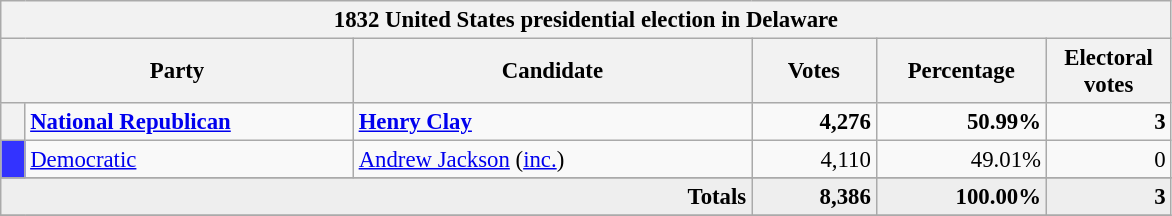<table class="wikitable" style="font-size: 95%;">
<tr>
<th colspan="6">1832 United States presidential election in Delaware</th>
</tr>
<tr>
<th colspan="2" style="width: 15em">Party</th>
<th style="width: 17em">Candidate</th>
<th style="width: 5em">Votes</th>
<th style="width: 7em">Percentage</th>
<th style="width: 5em">Electoral votes</th>
</tr>
<tr>
<th></th>
<td style="width: 130px"><strong><a href='#'>National Republican</a></strong></td>
<td><strong><a href='#'>Henry Clay</a></strong></td>
<td align="right"><strong>4,276</strong></td>
<td align="right"><strong>50.99%</strong></td>
<td align="right"><strong>3</strong></td>
</tr>
<tr>
<th style="background-color:#3333FF; width: 3px"></th>
<td style="width: 130px"><a href='#'>Democratic</a></td>
<td><a href='#'>Andrew Jackson</a> (<a href='#'>inc.</a>)</td>
<td align="right">4,110</td>
<td align="right">49.01%</td>
<td align="right">0</td>
</tr>
<tr>
</tr>
<tr bgcolor="#EEEEEE">
<td colspan="3" align="right"><strong>Totals</strong></td>
<td align="right"><strong>8,386</strong></td>
<td align="right"><strong>100.00%</strong></td>
<td align="right"><strong>3</strong></td>
</tr>
<tr>
</tr>
</table>
